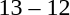<table style="text-align:center">
<tr>
<th width=200></th>
<th width=100></th>
<th width=200></th>
</tr>
<tr>
<td align=right><strong></strong></td>
<td>13 – 12</td>
<td align=left></td>
</tr>
</table>
